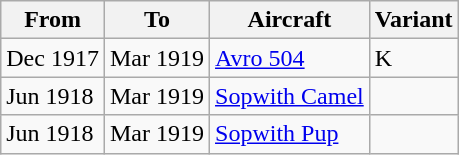<table class="wikitable">
<tr>
<th>From</th>
<th>To</th>
<th>Aircraft</th>
<th>Variant</th>
</tr>
<tr>
<td>Dec 1917</td>
<td>Mar 1919</td>
<td><a href='#'>Avro 504</a></td>
<td>K</td>
</tr>
<tr>
<td>Jun 1918</td>
<td>Mar 1919</td>
<td><a href='#'>Sopwith Camel</a></td>
<td></td>
</tr>
<tr>
<td>Jun 1918</td>
<td>Mar 1919</td>
<td><a href='#'>Sopwith Pup</a></td>
<td></td>
</tr>
</table>
